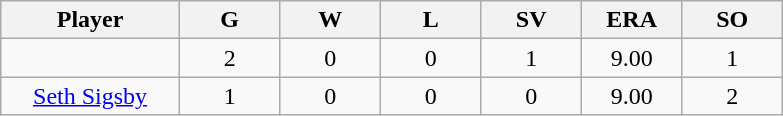<table class="wikitable sortable">
<tr>
<th bgcolor="#DDDDFF" width="16%">Player</th>
<th bgcolor="#DDDDFF" width="9%">G</th>
<th bgcolor="#DDDDFF" width="9%">W</th>
<th bgcolor="#DDDDFF" width="9%">L</th>
<th bgcolor="#DDDDFF" width="9%">SV</th>
<th bgcolor="#DDDDFF" width="9%">ERA</th>
<th bgcolor="#DDDDFF" width="9%">SO</th>
</tr>
<tr align="center">
<td></td>
<td>2</td>
<td>0</td>
<td>0</td>
<td>1</td>
<td>9.00</td>
<td>1</td>
</tr>
<tr align="center">
<td><a href='#'>Seth Sigsby</a></td>
<td>1</td>
<td>0</td>
<td>0</td>
<td>0</td>
<td>9.00</td>
<td>2</td>
</tr>
</table>
